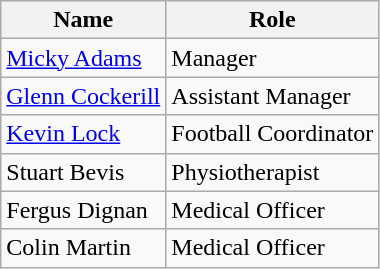<table class="wikitable">
<tr>
<th>Name</th>
<th>Role</th>
</tr>
<tr>
<td> <a href='#'>Micky Adams</a></td>
<td>Manager</td>
</tr>
<tr>
<td> <a href='#'>Glenn Cockerill</a></td>
<td>Assistant Manager</td>
</tr>
<tr>
<td> <a href='#'>Kevin Lock</a></td>
<td>Football Coordinator</td>
</tr>
<tr>
<td> Stuart Bevis</td>
<td>Physiotherapist</td>
</tr>
<tr>
<td> Fergus Dignan</td>
<td>Medical Officer</td>
</tr>
<tr>
<td> Colin Martin</td>
<td>Medical Officer</td>
</tr>
</table>
